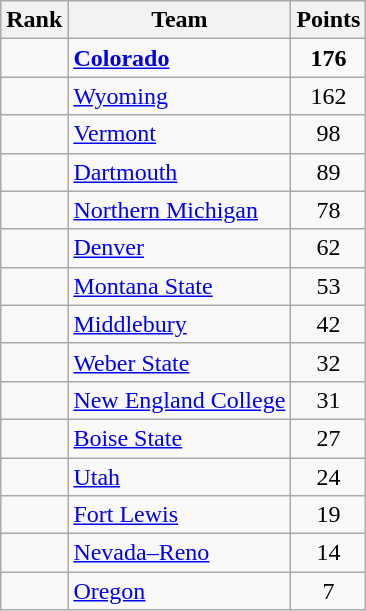<table class="wikitable sortable" style="text-align:center">
<tr>
<th>Rank</th>
<th>Team</th>
<th>Points</th>
</tr>
<tr>
<td></td>
<td align=left><strong><a href='#'>Colorado</a></strong></td>
<td><strong>176</strong></td>
</tr>
<tr>
<td></td>
<td align=left><a href='#'>Wyoming</a></td>
<td>162</td>
</tr>
<tr>
<td></td>
<td align=left><a href='#'>Vermont</a></td>
<td>98</td>
</tr>
<tr>
<td></td>
<td align=left><a href='#'>Dartmouth</a></td>
<td>89</td>
</tr>
<tr>
<td></td>
<td align=left><a href='#'>Northern Michigan</a></td>
<td>78</td>
</tr>
<tr>
<td></td>
<td align=left><a href='#'>Denver</a></td>
<td>62</td>
</tr>
<tr>
<td></td>
<td align=left><a href='#'>Montana State</a></td>
<td>53</td>
</tr>
<tr>
<td></td>
<td align=left><a href='#'>Middlebury</a></td>
<td>42</td>
</tr>
<tr>
<td></td>
<td align=left><a href='#'>Weber State</a></td>
<td>32</td>
</tr>
<tr>
<td></td>
<td align=left><a href='#'>New England College</a></td>
<td>31</td>
</tr>
<tr>
<td></td>
<td align=left><a href='#'>Boise State</a></td>
<td>27</td>
</tr>
<tr>
<td></td>
<td align=left><a href='#'>Utah</a></td>
<td>24</td>
</tr>
<tr>
<td></td>
<td align=left><a href='#'>Fort Lewis</a></td>
<td>19</td>
</tr>
<tr>
<td></td>
<td align=left><a href='#'>Nevada–Reno</a></td>
<td>14</td>
</tr>
<tr>
<td></td>
<td align=left><a href='#'>Oregon</a></td>
<td>7</td>
</tr>
</table>
